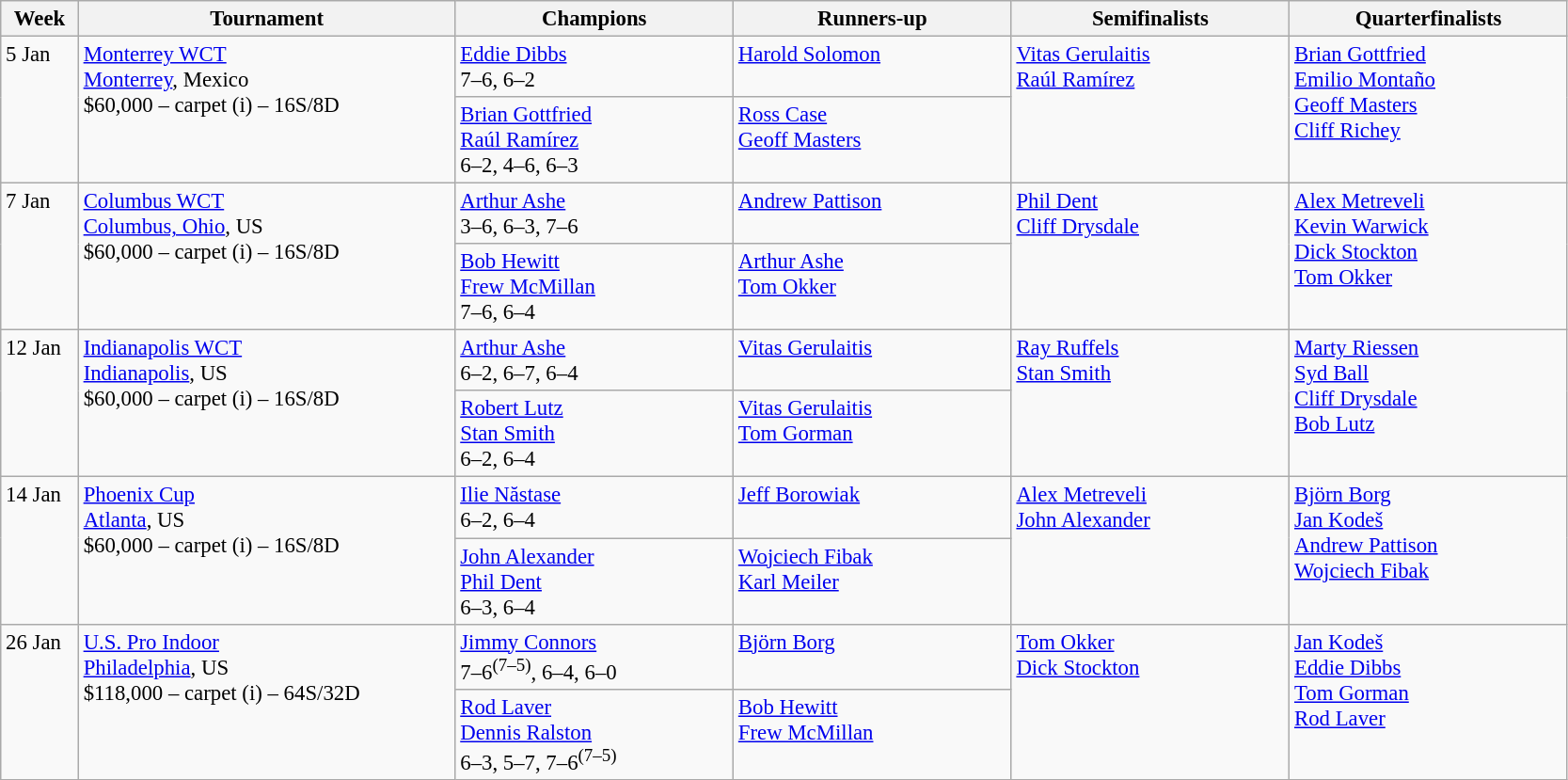<table class=wikitable style=font-size:95%>
<tr>
<th style="width:48px;">Week</th>
<th style="width:260px;">Tournament</th>
<th style="width:190px;">Champions</th>
<th style="width:190px;">Runners-up</th>
<th style="width:190px;">Semifinalists</th>
<th style="width:190px;">Quarterfinalists</th>
</tr>
<tr valign=top>
<td rowspan=2>5 Jan</td>
<td rowspan=2><a href='#'>Monterrey WCT</a><br> <a href='#'>Monterrey</a>, Mexico<br>$60,000 – carpet (i) – 16S/8D</td>
<td> <a href='#'>Eddie Dibbs</a><br>7–6, 6–2</td>
<td> <a href='#'>Harold Solomon</a></td>
<td rowspan=2> <a href='#'>Vitas Gerulaitis</a><br> <a href='#'>Raúl Ramírez</a></td>
<td rowspan=2> <a href='#'>Brian Gottfried</a><br> <a href='#'>Emilio Montaño</a><br> <a href='#'>Geoff Masters</a><br> <a href='#'>Cliff Richey</a></td>
</tr>
<tr valign=top>
<td> <a href='#'>Brian Gottfried</a><br> <a href='#'>Raúl Ramírez</a><br>6–2, 4–6, 6–3</td>
<td> <a href='#'>Ross Case</a><br> <a href='#'>Geoff Masters</a></td>
</tr>
<tr valign=top>
<td rowspan=2>7 Jan</td>
<td rowspan=2><a href='#'>Columbus WCT</a><br> <a href='#'>Columbus, Ohio</a>, US <br>$60,000 – carpet (i) – 16S/8D</td>
<td> <a href='#'>Arthur Ashe</a><br>3–6, 6–3, 7–6</td>
<td> <a href='#'>Andrew Pattison</a></td>
<td rowspan=2> <a href='#'>Phil Dent</a><br> <a href='#'>Cliff Drysdale</a></td>
<td rowspan=2> <a href='#'>Alex Metreveli</a><br> <a href='#'>Kevin Warwick</a><br> <a href='#'>Dick Stockton</a><br> <a href='#'>Tom Okker</a></td>
</tr>
<tr valign=top>
<td> <a href='#'>Bob Hewitt</a><br> <a href='#'>Frew McMillan</a><br>7–6, 6–4</td>
<td> <a href='#'>Arthur Ashe</a><br> <a href='#'>Tom Okker</a></td>
</tr>
<tr valign=top>
<td rowspan=2>12 Jan</td>
<td rowspan=2><a href='#'>Indianapolis WCT</a><br> <a href='#'>Indianapolis</a>, US <br>$60,000 – carpet (i) – 16S/8D</td>
<td> <a href='#'>Arthur Ashe</a><br>6–2, 6–7, 6–4</td>
<td> <a href='#'>Vitas Gerulaitis</a></td>
<td rowspan=2> <a href='#'>Ray Ruffels</a><br> <a href='#'>Stan Smith</a></td>
<td rowspan=2> <a href='#'>Marty Riessen</a><br> <a href='#'>Syd Ball</a><br> <a href='#'>Cliff Drysdale</a><br> <a href='#'>Bob Lutz</a></td>
</tr>
<tr valign=top>
<td> <a href='#'>Robert Lutz</a><br> <a href='#'>Stan Smith</a><br>6–2, 6–4</td>
<td> <a href='#'>Vitas Gerulaitis</a><br> <a href='#'>Tom Gorman</a></td>
</tr>
<tr valign=top>
<td rowspan=2>14 Jan</td>
<td rowspan=2><a href='#'>Phoenix Cup</a><br> <a href='#'>Atlanta</a>, US <br>$60,000 – carpet (i) – 16S/8D</td>
<td> <a href='#'>Ilie Năstase</a><br>6–2, 6–4</td>
<td> <a href='#'>Jeff Borowiak</a></td>
<td rowspan=2> <a href='#'>Alex Metreveli</a><br>  <a href='#'>John Alexander</a></td>
<td rowspan=2> <a href='#'>Björn Borg</a><br> <a href='#'>Jan Kodeš</a><br> <a href='#'>Andrew Pattison</a><br> <a href='#'>Wojciech Fibak</a></td>
</tr>
<tr valign=top>
<td> <a href='#'>John Alexander</a><br> <a href='#'>Phil Dent</a><br>6–3, 6–4</td>
<td> <a href='#'>Wojciech Fibak</a><br> <a href='#'>Karl Meiler</a></td>
</tr>
<tr valign=top>
<td rowspan=2>26 Jan</td>
<td rowspan=2><a href='#'>U.S. Pro Indoor</a><br> <a href='#'>Philadelphia</a>, US <br>$118,000 – carpet (i) – 64S/32D</td>
<td> <a href='#'>Jimmy Connors</a><br>7–6<sup>(7–5)</sup>, 6–4, 6–0</td>
<td> <a href='#'>Björn Borg</a></td>
<td rowspan=2> <a href='#'>Tom Okker</a><br> <a href='#'>Dick Stockton</a></td>
<td rowspan=2> <a href='#'>Jan Kodeš</a><br> <a href='#'>Eddie Dibbs</a><br> <a href='#'>Tom Gorman</a><br> <a href='#'>Rod Laver</a></td>
</tr>
<tr valign=top>
<td> <a href='#'>Rod Laver</a><br> <a href='#'>Dennis Ralston</a><br>6–3, 5–7, 7–6<sup>(7–5)</sup></td>
<td> <a href='#'>Bob Hewitt</a><br> <a href='#'>Frew McMillan</a></td>
</tr>
</table>
